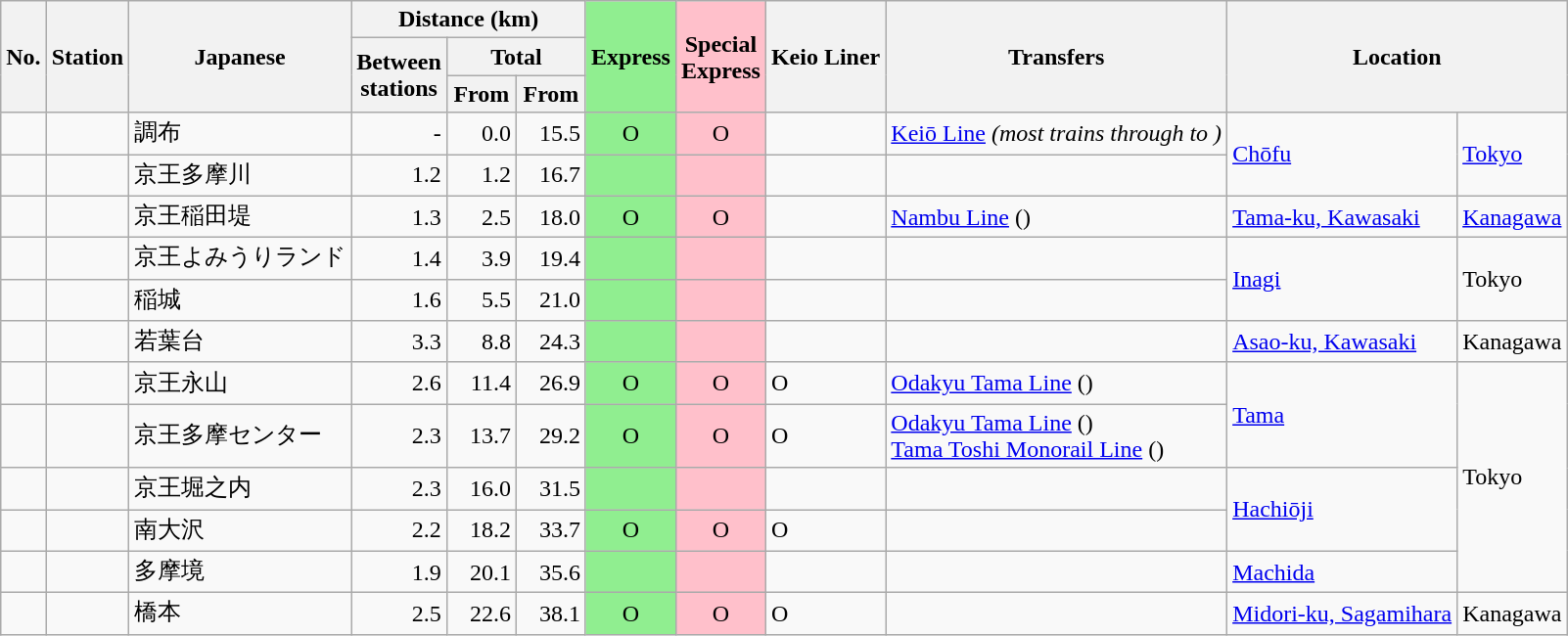<table class="wikitable">
<tr>
<th rowspan="3">No.</th>
<th rowspan="3">Station</th>
<th rowspan="3">Japanese</th>
<th colspan="3">Distance (km)</th>
<th rowspan="3" style="width:1em; background:lightgreen;">Express</th>
<th rowspan="3" style="width:1em; background:pink;">Special Express</th>
<th rowspan="3">Keio Liner</th>
<th rowspan="3">Transfers</th>
<th rowspan="3" colspan="2">Location</th>
</tr>
<tr>
<th rowspan="2">Between<br>stations</th>
<th colspan="2">Total</th>
</tr>
<tr>
<th style="width:2.5em;">From<br></th>
<th style="width:2.5em;">From<br></th>
</tr>
<tr>
<td></td>
<td></td>
<td>調布</td>
<td style="text-align:right;">-</td>
<td style="text-align:right;">0.0</td>
<td style="text-align:right;">15.5</td>
<td style="background:lightgreen; text-align:center;">O</td>
<td style="background:pink; text-align:center;">O</td>
<td></td>
<td> <a href='#'>Keiō Line</a> <em>(most trains through to )</em></td>
<td rowspan="2"><a href='#'>Chōfu</a></td>
<td rowspan="2"><a href='#'>Tokyo</a></td>
</tr>
<tr>
<td></td>
<td></td>
<td>京王多摩川</td>
<td style="text-align:right;">1.2</td>
<td style="text-align:right;">1.2</td>
<td style="text-align:right;">16.7</td>
<td style="background:lightgreen; text-align:center;"></td>
<td style="background:pink; text-align:center;"></td>
<td></td>
<td> </td>
</tr>
<tr>
<td></td>
<td></td>
<td>京王稲田堤</td>
<td style="text-align:right;">1.3</td>
<td style="text-align:right;">2.5</td>
<td style="text-align:right;">18.0</td>
<td style="background:lightgreen; text-align:center;">O</td>
<td style="background:pink; text-align:center;">O</td>
<td></td>
<td> <a href='#'>Nambu Line</a> ()</td>
<td><a href='#'>Tama-ku, Kawasaki</a></td>
<td><a href='#'>Kanagawa</a></td>
</tr>
<tr>
<td></td>
<td></td>
<td>京王よみうりランド</td>
<td style="text-align:right;">1.4</td>
<td style="text-align:right;">3.9</td>
<td style="text-align:right;">19.4</td>
<td style="background:lightgreen; text-align:center;"></td>
<td style="background:pink; text-align:center;"></td>
<td></td>
<td> </td>
<td rowspan="2"><a href='#'>Inagi</a></td>
<td rowspan="2">Tokyo</td>
</tr>
<tr>
<td></td>
<td></td>
<td>稲城</td>
<td style="text-align:right;">1.6</td>
<td style="text-align:right;">5.5</td>
<td style="text-align:right;">21.0</td>
<td style="background:lightgreen; text-align:center;"></td>
<td style="background:pink; text-align:center;"></td>
<td></td>
<td> </td>
</tr>
<tr>
<td></td>
<td></td>
<td>若葉台</td>
<td style="text-align:right;">3.3</td>
<td style="text-align:right;">8.8</td>
<td style="text-align:right;">24.3</td>
<td style="background:lightgreen; text-align:center;"></td>
<td style="background:pink; text-align:center;"></td>
<td></td>
<td> </td>
<td><a href='#'>Asao-ku, Kawasaki</a></td>
<td>Kanagawa</td>
</tr>
<tr>
<td></td>
<td></td>
<td>京王永山</td>
<td style="text-align:right;">2.6</td>
<td style="text-align:right;">11.4</td>
<td style="text-align:right;">26.9</td>
<td style="background:lightgreen; text-align:center;">O</td>
<td style="background:pink; text-align:center;">O</td>
<td>O</td>
<td> <a href='#'>Odakyu Tama Line</a> ()</td>
<td rowspan="2"><a href='#'>Tama</a></td>
<td rowspan="5" style="width:1em;">Tokyo</td>
</tr>
<tr>
<td></td>
<td></td>
<td>京王多摩センター</td>
<td style="text-align:right;">2.3</td>
<td style="text-align:right;">13.7</td>
<td style="text-align:right;">29.2</td>
<td style="background:lightgreen; text-align:center;">O</td>
<td style="background:pink; text-align:center;">O</td>
<td>O</td>
<td> <a href='#'>Odakyu Tama Line</a> ()<br> <a href='#'>Tama Toshi Monorail Line</a> ()</td>
</tr>
<tr>
<td></td>
<td></td>
<td>京王堀之内</td>
<td style="text-align:right;">2.3</td>
<td style="text-align:right;">16.0</td>
<td style="text-align:right;">31.5</td>
<td style="background:lightgreen; text-align:center;"></td>
<td style="background:pink; text-align:center;"></td>
<td></td>
<td> </td>
<td rowspan="2"><a href='#'>Hachiōji</a></td>
</tr>
<tr>
<td></td>
<td></td>
<td>南大沢</td>
<td style="text-align:right;">2.2</td>
<td style="text-align:right;">18.2</td>
<td style="text-align:right;">33.7</td>
<td style="background:lightgreen; text-align:center;">O</td>
<td style="background:pink; text-align:center;">O</td>
<td>O</td>
<td> </td>
</tr>
<tr>
<td></td>
<td></td>
<td>多摩境</td>
<td style="text-align:right;">1.9</td>
<td style="text-align:right;">20.1</td>
<td style="text-align:right;">35.6</td>
<td style="background:lightgreen; text-align:center;"></td>
<td style="background:pink; text-align:center;"></td>
<td></td>
<td> </td>
<td><a href='#'>Machida</a></td>
</tr>
<tr>
<td></td>
<td></td>
<td>橋本</td>
<td style="text-align:right;">2.5</td>
<td style="text-align:right;">22.6</td>
<td style="text-align:right;">38.1</td>
<td style="background:lightgreen; text-align:center;">O</td>
<td style="background:pink; text-align:center;">O</td>
<td>O</td>
<td></td>
<td><a href='#'>Midori-ku, Sagamihara</a></td>
<td>Kanagawa</td>
</tr>
</table>
